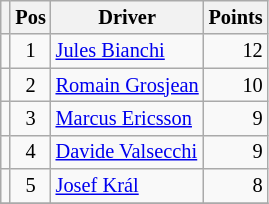<table class="wikitable" style="font-size: 85%;">
<tr>
<th></th>
<th>Pos</th>
<th>Driver</th>
<th>Points</th>
</tr>
<tr>
<td align="left"></td>
<td align="center">1</td>
<td> <a href='#'>Jules Bianchi</a></td>
<td align="right">12</td>
</tr>
<tr>
<td align="left"></td>
<td align="center">2</td>
<td> <a href='#'>Romain Grosjean</a></td>
<td align="right">10</td>
</tr>
<tr>
<td align="left"></td>
<td align="center">3</td>
<td> <a href='#'>Marcus Ericsson</a></td>
<td align="right">9</td>
</tr>
<tr>
<td align="left"></td>
<td align="center">4</td>
<td> <a href='#'>Davide Valsecchi</a></td>
<td align="right">9</td>
</tr>
<tr>
<td align="left"></td>
<td align="center">5</td>
<td> <a href='#'>Josef Král</a></td>
<td align="right">8</td>
</tr>
<tr>
</tr>
</table>
